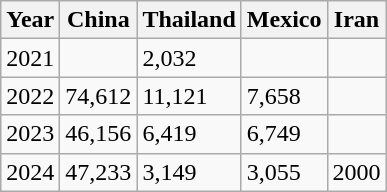<table class="wikitable">
<tr>
<th>Year</th>
<th>China</th>
<th>Thailand</th>
<th>Mexico</th>
<th>Iran</th>
</tr>
<tr>
<td>2021</td>
<td></td>
<td>2,032</td>
<td></td>
<td></td>
</tr>
<tr>
<td>2022</td>
<td>74,612</td>
<td>11,121</td>
<td>7,658</td>
<td></td>
</tr>
<tr>
<td>2023</td>
<td>46,156</td>
<td>6,419</td>
<td>6,749</td>
<td></td>
</tr>
<tr>
<td>2024</td>
<td>47,233</td>
<td>3,149</td>
<td>3,055</td>
<td>2000</td>
</tr>
</table>
